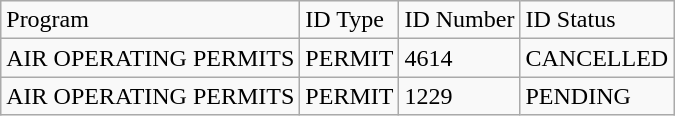<table class="wikitable">
<tr>
<td>Program</td>
<td>ID Type</td>
<td>ID Number</td>
<td>ID Status</td>
</tr>
<tr>
<td>AIR OPERATING PERMITS</td>
<td>PERMIT</td>
<td>4614</td>
<td>CANCELLED</td>
</tr>
<tr>
<td>AIR OPERATING PERMITS</td>
<td>PERMIT</td>
<td>1229</td>
<td>PENDING</td>
</tr>
</table>
